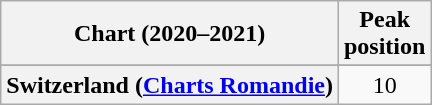<table class="wikitable plainrowheaders" style="text-align:center">
<tr>
<th scope="col">Chart (2020–2021)</th>
<th scope="col">Peak<br>position</th>
</tr>
<tr>
</tr>
<tr>
<th scope="row">Switzerland (<a href='#'>Charts Romandie</a>)</th>
<td>10</td>
</tr>
</table>
